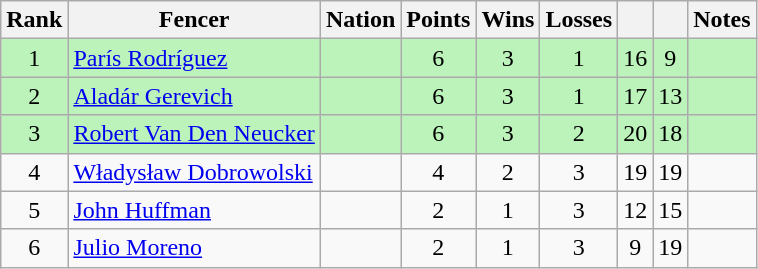<table class="wikitable sortable" style="text-align: center;">
<tr>
<th>Rank</th>
<th>Fencer</th>
<th>Nation</th>
<th>Points</th>
<th>Wins</th>
<th>Losses</th>
<th></th>
<th></th>
<th>Notes</th>
</tr>
<tr style="background:#bbf3bb;">
<td>1</td>
<td align=left><a href='#'>París Rodríguez</a></td>
<td align=left></td>
<td>6</td>
<td>3</td>
<td>1</td>
<td>16</td>
<td>9</td>
<td></td>
</tr>
<tr style="background:#bbf3bb;">
<td>2</td>
<td align=left><a href='#'>Aladár Gerevich</a></td>
<td align=left></td>
<td>6</td>
<td>3</td>
<td>1</td>
<td>17</td>
<td>13</td>
<td></td>
</tr>
<tr style="background:#bbf3bb;">
<td>3</td>
<td align=left><a href='#'>Robert Van Den Neucker</a></td>
<td align=left></td>
<td>6</td>
<td>3</td>
<td>2</td>
<td>20</td>
<td>18</td>
<td></td>
</tr>
<tr>
<td>4</td>
<td align=left><a href='#'>Władysław Dobrowolski</a></td>
<td align=left></td>
<td>4</td>
<td>2</td>
<td>3</td>
<td>19</td>
<td>19</td>
<td></td>
</tr>
<tr>
<td>5</td>
<td align=left><a href='#'>John Huffman</a></td>
<td align=left></td>
<td>2</td>
<td>1</td>
<td>3</td>
<td>12</td>
<td>15</td>
<td></td>
</tr>
<tr>
<td>6</td>
<td align=left><a href='#'>Julio Moreno</a></td>
<td align=left></td>
<td>2</td>
<td>1</td>
<td>3</td>
<td>9</td>
<td>19</td>
<td></td>
</tr>
</table>
